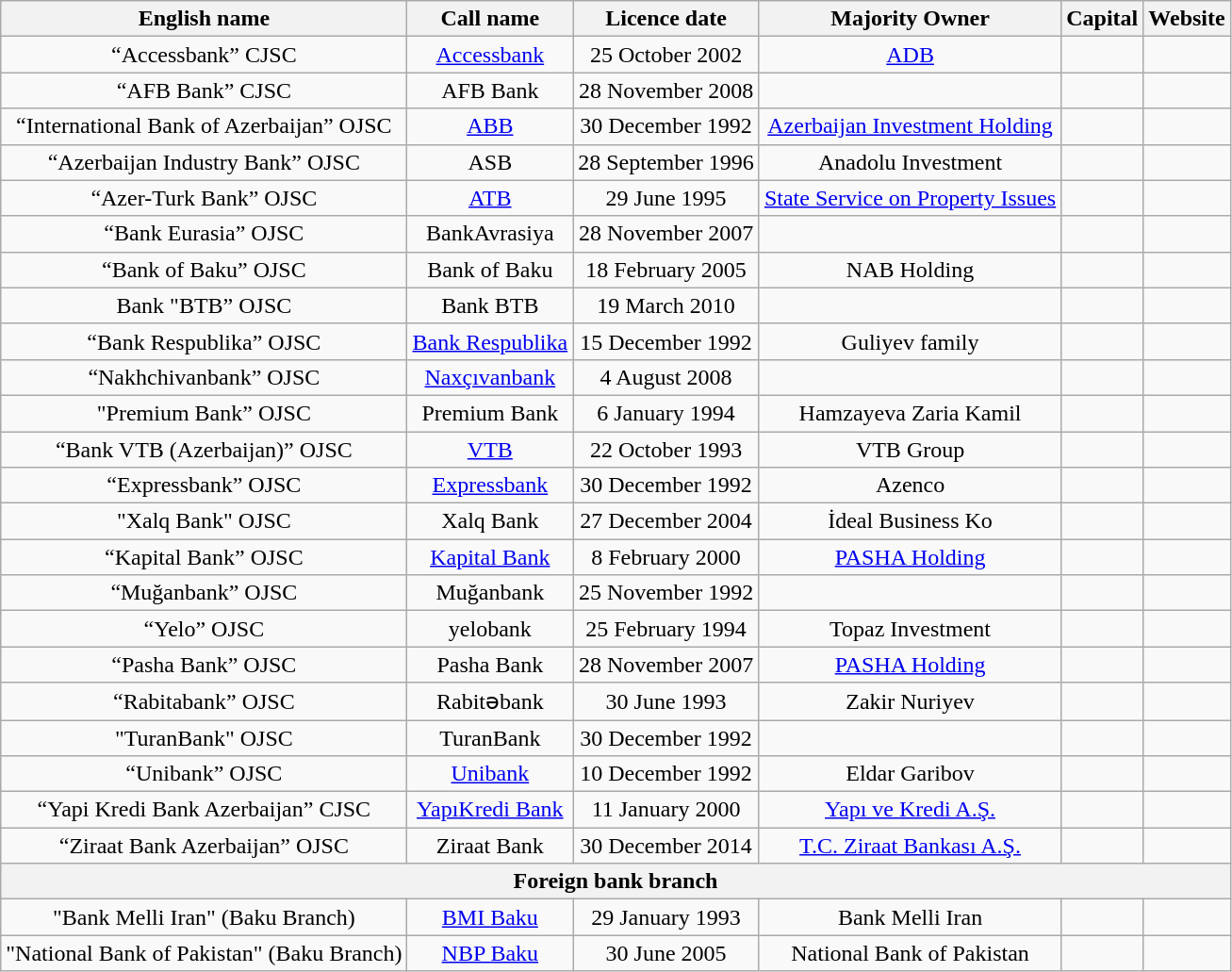<table class="wikitable sortable" style="text-align:center">
<tr>
<th>English name</th>
<th>Call name</th>
<th>Licence date</th>
<th>Majority Owner</th>
<th>Capital</th>
<th>Website</th>
</tr>
<tr>
<td>“Accessbank” CJSC</td>
<td><a href='#'>Accessbank</a></td>
<td>25 October 2002</td>
<td><a href='#'>ADB</a></td>
<td></td>
<td></td>
</tr>
<tr>
<td>“AFB Bank” CJSC</td>
<td>AFB Bank</td>
<td>28 November 2008</td>
<td></td>
<td></td>
<td></td>
</tr>
<tr>
<td>“International Bank of Azerbaijan” OJSC</td>
<td><a href='#'>ABB</a></td>
<td>30 December 1992</td>
<td><a href='#'>Azerbaijan Investment Holding</a></td>
<td></td>
<td></td>
</tr>
<tr>
<td>“Azerbaijan Industry Bank” OJSC</td>
<td>ASB</td>
<td>28 September 1996</td>
<td>Anadolu Investment</td>
<td></td>
<td></td>
</tr>
<tr>
<td>“Azer-Turk Bank” OJSC</td>
<td><a href='#'>ATB</a></td>
<td>29 June 1995</td>
<td><a href='#'>State Service on Property Issues</a></td>
<td></td>
<td></td>
</tr>
<tr>
<td>“Bank Eurasia” OJSC</td>
<td>BankAvrasiya</td>
<td>28 November 2007</td>
<td></td>
<td></td>
<td></td>
</tr>
<tr>
<td>“Bank of Baku” OJSC</td>
<td>Bank of Baku</td>
<td>18 February 2005</td>
<td>NAB Holding</td>
<td></td>
<td></td>
</tr>
<tr>
<td>Bank "BTB” OJSC</td>
<td>Bank BTB</td>
<td>19 March 2010</td>
<td></td>
<td></td>
<td></td>
</tr>
<tr>
<td>“Bank Respublika” OJSC</td>
<td><a href='#'>Bank Respublika</a></td>
<td>15 December 1992</td>
<td>Guliyev family</td>
<td></td>
<td></td>
</tr>
<tr>
<td>“Nakhchivanbank” OJSC</td>
<td><a href='#'>Naxçıvanbank</a></td>
<td>4 August 2008</td>
<td></td>
<td></td>
<td></td>
</tr>
<tr>
<td>"Premium Bank” OJSC</td>
<td>Premium Bank</td>
<td>6 January 1994</td>
<td>Hamzayeva Zaria Kamil</td>
<td></td>
<td></td>
</tr>
<tr>
<td>“Bank VTB (Azerbaijan)” OJSC</td>
<td><a href='#'>VTB</a></td>
<td>22 October 1993</td>
<td>VTB Group</td>
<td></td>
<td></td>
</tr>
<tr>
<td>“Expressbank” OJSC</td>
<td><a href='#'>Expressbank</a></td>
<td>30 December 1992</td>
<td>Azenco</td>
<td></td>
<td></td>
</tr>
<tr>
<td>"Xalq Bank" OJSC</td>
<td>Xalq Bank</td>
<td>27 December 2004</td>
<td>İdeal Business Ko</td>
<td></td>
<td></td>
</tr>
<tr>
<td>“Kapital Bank” OJSC</td>
<td><a href='#'>Kapital Bank</a></td>
<td>8 February 2000</td>
<td><a href='#'>PASHA Holding</a></td>
<td></td>
<td></td>
</tr>
<tr>
<td>“Muğanbank” OJSC</td>
<td>Muğanbank</td>
<td>25 November 1992</td>
<td></td>
<td></td>
<td></td>
</tr>
<tr>
<td>“Yelo” OJSC</td>
<td>yelobank</td>
<td>25 February 1994</td>
<td>Topaz Investment</td>
<td></td>
<td></td>
</tr>
<tr>
<td>“Pasha Bank” OJSC</td>
<td>Pasha Bank</td>
<td>28 November 2007</td>
<td><a href='#'>PASHA Holding</a></td>
<td></td>
<td></td>
</tr>
<tr>
<td>“Rabitabank” OJSC</td>
<td>Rabitəbank</td>
<td>30 June 1993</td>
<td>Zakir Nuriyev</td>
<td></td>
<td></td>
</tr>
<tr>
<td>"TuranBank" OJSC</td>
<td>TuranBank</td>
<td>30 December 1992</td>
<td></td>
<td></td>
<td></td>
</tr>
<tr>
<td>“Unibank” OJSC</td>
<td><a href='#'>Unibank</a></td>
<td>10 December 1992</td>
<td>Eldar Garibov</td>
<td></td>
<td></td>
</tr>
<tr>
<td>“Yapi Kredi Bank Azerbaijan” CJSC</td>
<td><a href='#'>YapıKredi Bank</a></td>
<td>11 January 2000</td>
<td><a href='#'>Yapı ve Kredi A.Ş.</a></td>
<td></td>
<td></td>
</tr>
<tr>
<td>“Ziraat Bank Azerbaijan” OJSC</td>
<td>Ziraat Bank</td>
<td>30 December 2014</td>
<td><a href='#'>T.C. Ziraat Bankası A.Ş.</a></td>
<td></td>
<td></td>
</tr>
<tr>
<th colspan=6>Foreign bank branch</th>
</tr>
<tr>
<td>"Bank Melli Iran" (Baku Branch)</td>
<td><a href='#'>BMI Baku</a></td>
<td>29 January 1993</td>
<td>Bank Melli Iran</td>
<td></td>
<td></td>
</tr>
<tr>
<td>"National Bank of Pakistan" (Baku Branch)</td>
<td><a href='#'>NBP Baku</a></td>
<td>30 June 2005</td>
<td>National Bank of Pakistan</td>
<td></td>
<td></td>
</tr>
</table>
